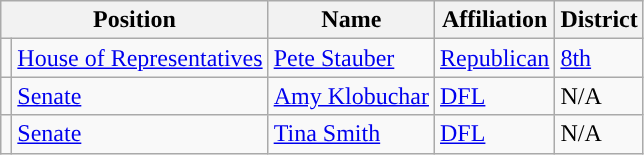<table class="wikitable">
<tr>
<th colspan="2">Position</th>
<th>Name</th>
<th>Affiliation</th>
<th>District</th>
</tr>
<tr>
<td style="background-color:"></td>
<td><a href='#'>House of Representatives</a></td>
<td><a href='#'>Pete Stauber</a></td>
<td><a href='#'>Republican</a></td>
<td><a href='#'>8th</a></td>
</tr>
<tr>
<td style="background-color:"></td>
<td><a href='#'>Senate</a></td>
<td><a href='#'>Amy Klobuchar</a></td>
<td><a href='#'>DFL</a></td>
<td>N/A</td>
</tr>
<tr>
<td style="background-color:"></td>
<td><a href='#'>Senate</a></td>
<td><a href='#'>Tina Smith</a></td>
<td><a href='#'>DFL</a></td>
<td>N/A</td>
</tr>
</table>
